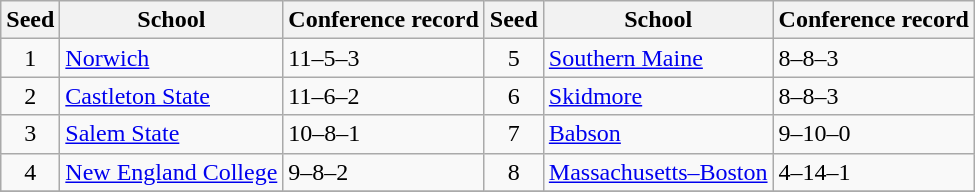<table class="wikitable">
<tr>
<th>Seed</th>
<th>School</th>
<th>Conference record</th>
<th>Seed</th>
<th>School</th>
<th>Conference record</th>
</tr>
<tr>
<td align=center>1</td>
<td><a href='#'>Norwich</a></td>
<td>11–5–3</td>
<td align=center>5</td>
<td><a href='#'>Southern Maine</a></td>
<td>8–8–3</td>
</tr>
<tr>
<td align=center>2</td>
<td><a href='#'>Castleton State</a></td>
<td>11–6–2</td>
<td align=center>6</td>
<td><a href='#'>Skidmore</a></td>
<td>8–8–3</td>
</tr>
<tr>
<td align=center>3</td>
<td><a href='#'>Salem State</a></td>
<td>10–8–1</td>
<td align=center>7</td>
<td><a href='#'>Babson</a></td>
<td>9–10–0</td>
</tr>
<tr>
<td align=center>4</td>
<td><a href='#'>New England College</a></td>
<td>9–8–2</td>
<td align=center>8</td>
<td><a href='#'>Massachusetts–Boston</a></td>
<td>4–14–1</td>
</tr>
<tr>
</tr>
</table>
